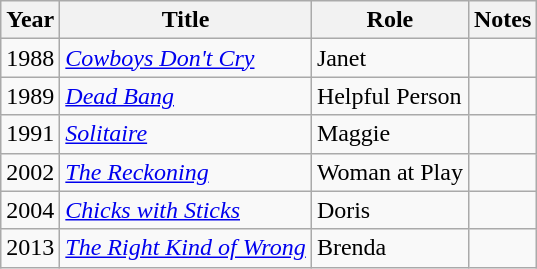<table class="wikitable sortable">
<tr>
<th>Year</th>
<th>Title</th>
<th>Role</th>
<th class="unsortable">Notes</th>
</tr>
<tr>
<td>1988</td>
<td><a href='#'><em>Cowboys Don't Cry</em></a></td>
<td>Janet</td>
<td></td>
</tr>
<tr>
<td>1989</td>
<td><em><a href='#'>Dead Bang</a></em></td>
<td>Helpful Person</td>
<td></td>
</tr>
<tr>
<td>1991</td>
<td><a href='#'><em>Solitaire</em></a></td>
<td>Maggie</td>
<td></td>
</tr>
<tr>
<td>2002</td>
<td data-sort-value="Reckoning, The"><a href='#'><em>The Reckoning</em></a></td>
<td>Woman at Play</td>
<td></td>
</tr>
<tr>
<td>2004</td>
<td><em><a href='#'>Chicks with Sticks</a></em></td>
<td>Doris</td>
<td></td>
</tr>
<tr>
<td>2013</td>
<td data-sort-value="Right Kind of Wrong, The"><a href='#'><em>The Right Kind of Wrong</em></a></td>
<td>Brenda</td>
<td></td>
</tr>
</table>
